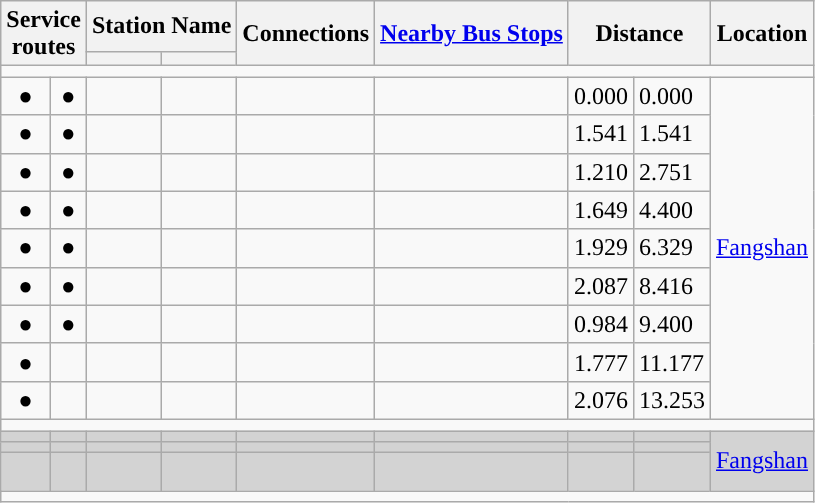<table class="wikitable">
<tr>
<th rowspan="2" colspan="2">Service<br>routes</th>
<th colspan="2">Station Name</th>
<th rowspan="2">Connections</th>
<th rowspan="2"><a href='#'>Nearby Bus Stops</a></th>
<th colspan="2" rowspan="2">Distance<br></th>
<th rowspan="2">Location</th>
</tr>
<tr>
<th></th>
<th></th>
</tr>
<tr style="background:#">
<td colspan = "9"></td>
</tr>
<tr>
<td align="center">●</td>
<td align="center">●</td>
<td></td>
<td></td>
<td></td>
<td></td>
<td>0.000</td>
<td>0.000</td>
<td rowspan="9"><a href='#'>Fangshan</a></td>
</tr>
<tr>
<td align="center">●</td>
<td align="center">●</td>
<td></td>
<td></td>
<td></td>
<td></td>
<td>1.541</td>
<td>1.541</td>
</tr>
<tr>
<td align="center">●</td>
<td align="center">●</td>
<td></td>
<td></td>
<td></td>
<td></td>
<td>1.210</td>
<td>2.751</td>
</tr>
<tr>
<td align="center">●</td>
<td align="center">●</td>
<td></td>
<td></td>
<td></td>
<td></td>
<td>1.649</td>
<td>4.400</td>
</tr>
<tr>
<td align="center">●</td>
<td align="center">●</td>
<td></td>
<td></td>
<td></td>
<td></td>
<td>1.929</td>
<td>6.329</td>
</tr>
<tr>
<td align="center">●</td>
<td align="center">●</td>
<td></td>
<td></td>
<td></td>
<td></td>
<td>2.087</td>
<td>8.416</td>
</tr>
<tr>
<td align="center">●</td>
<td align="center">●</td>
<td></td>
<td></td>
<td></td>
<td></td>
<td>0.984</td>
<td>9.400</td>
</tr>
<tr>
<td align="center">●</td>
<td align="center"></td>
<td></td>
<td></td>
<td></td>
<td></td>
<td>1.777</td>
<td>11.177</td>
</tr>
<tr>
<td align="center">●</td>
<td align="center"></td>
<td></td>
<td></td>
<td></td>
<td></td>
<td>2.076</td>
<td>13.253</td>
</tr>
<tr style="background:#">
<td colspan = "9"></td>
</tr>
<tr bgcolor="lightgrey">
<td align="center"></td>
<td align="center"></td>
<td><em></em></td>
<td></td>
<td></td>
<td></td>
<td></td>
<td></td>
<td rowspan="3"><a href='#'>Fangshan</a></td>
</tr>
<tr bgcolor="lightgrey">
<td align="center"></td>
<td align="center"></td>
<td><em></em></td>
<td></td>
<td></td>
<td></td>
<td></td>
<td></td>
</tr>
<tr bgcolor="lightgrey">
<td align="center">    </td>
<td align="center"></td>
<td><em></em></td>
<td></td>
<td></td>
<td></td>
<td></td>
<td></td>
</tr>
<tr style="background:#">
<td colspan = "9"></td>
</tr>
</table>
